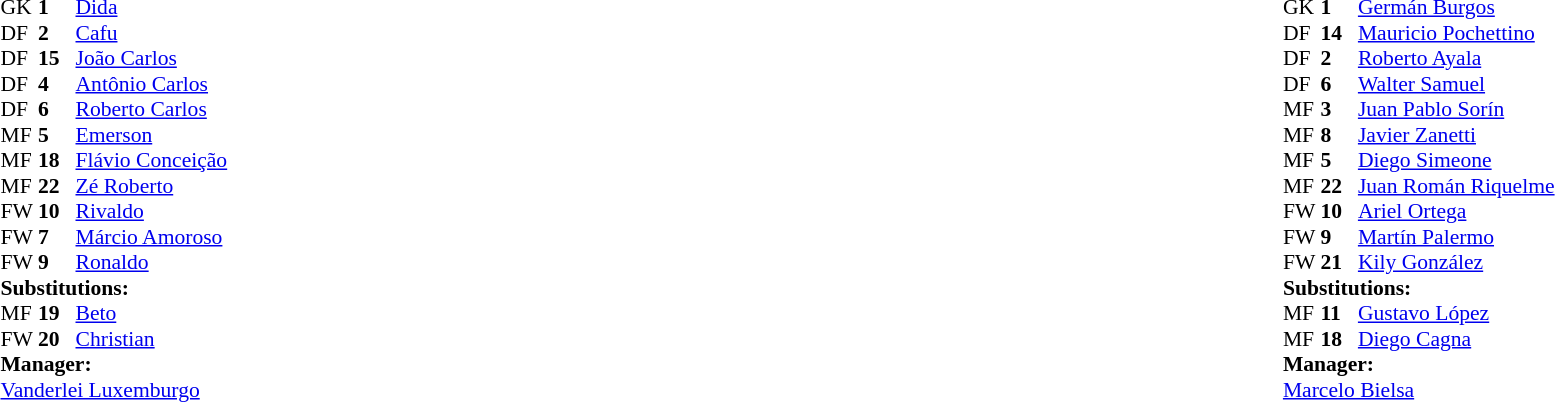<table width="100%">
<tr>
<td valign="top" width="50%"><br><table style="font-size: 90%" cellspacing="0" cellpadding="0">
<tr>
<th width="25"></th>
<th width="25"></th>
</tr>
<tr>
<td>GK</td>
<td><strong>1</strong></td>
<td><a href='#'>Dida</a></td>
</tr>
<tr>
<td>DF</td>
<td><strong>2</strong></td>
<td><a href='#'>Cafu</a></td>
</tr>
<tr>
<td>DF</td>
<td><strong>15</strong></td>
<td><a href='#'>João Carlos</a></td>
</tr>
<tr>
<td>DF</td>
<td><strong>4</strong></td>
<td><a href='#'>Antônio Carlos</a></td>
</tr>
<tr>
<td>DF</td>
<td><strong>6</strong></td>
<td><a href='#'>Roberto Carlos</a></td>
<td></td>
</tr>
<tr>
<td>MF</td>
<td><strong>5</strong></td>
<td><a href='#'>Emerson</a></td>
</tr>
<tr>
<td>MF</td>
<td><strong>18</strong></td>
<td><a href='#'>Flávio Conceição</a></td>
</tr>
<tr>
<td>MF</td>
<td><strong>22</strong></td>
<td><a href='#'>Zé Roberto</a></td>
<td></td>
<td></td>
</tr>
<tr>
<td>FW</td>
<td><strong>10</strong></td>
<td><a href='#'>Rivaldo</a></td>
</tr>
<tr>
<td>FW</td>
<td><strong>7</strong></td>
<td><a href='#'>Márcio Amoroso</a></td>
<td></td>
<td></td>
</tr>
<tr>
<td>FW</td>
<td><strong>9</strong></td>
<td><a href='#'>Ronaldo</a></td>
<td></td>
</tr>
<tr>
<td colspan=3><strong>Substitutions:</strong></td>
</tr>
<tr>
<td>MF</td>
<td><strong>19</strong></td>
<td><a href='#'>Beto</a></td>
<td></td>
<td></td>
</tr>
<tr>
<td>FW</td>
<td><strong>20</strong></td>
<td><a href='#'>Christian</a></td>
<td></td>
<td></td>
</tr>
<tr>
<td colspan=3><strong>Manager:</strong></td>
</tr>
<tr>
<td colspan=3><a href='#'>Vanderlei Luxemburgo</a></td>
</tr>
</table>
</td>
<td valign="top"></td>
<td valign="top" width="50%"><br><table style="font-size: 90%" cellspacing="0" cellpadding="0" align="center">
<tr>
<th width="25"></th>
<th width="25"></th>
</tr>
<tr>
<td>GK</td>
<td><strong>1</strong></td>
<td><a href='#'>Germán Burgos</a></td>
<td></td>
</tr>
<tr>
<td>DF</td>
<td><strong>14</strong></td>
<td><a href='#'>Mauricio Pochettino</a></td>
</tr>
<tr>
<td>DF</td>
<td><strong>2</strong></td>
<td><a href='#'>Roberto Ayala</a></td>
</tr>
<tr>
<td>DF</td>
<td><strong>6</strong></td>
<td><a href='#'>Walter Samuel</a></td>
<td></td>
</tr>
<tr>
<td>MF</td>
<td><strong>3</strong></td>
<td><a href='#'>Juan Pablo Sorín</a></td>
<td></td>
<td></td>
</tr>
<tr>
<td>MF</td>
<td><strong>8</strong></td>
<td><a href='#'>Javier Zanetti</a></td>
</tr>
<tr>
<td>MF</td>
<td><strong>5</strong></td>
<td><a href='#'>Diego Simeone</a></td>
<td></td>
<td></td>
</tr>
<tr>
<td>MF</td>
<td><strong>22</strong></td>
<td><a href='#'>Juan Román Riquelme</a></td>
</tr>
<tr>
<td>FW</td>
<td><strong>10</strong></td>
<td><a href='#'>Ariel Ortega</a></td>
<td></td>
</tr>
<tr>
<td>FW</td>
<td><strong>9</strong></td>
<td><a href='#'>Martín Palermo</a></td>
<td></td>
</tr>
<tr>
<td>FW</td>
<td><strong>21</strong></td>
<td><a href='#'>Kily González</a></td>
</tr>
<tr>
<td colspan=3><strong>Substitutions:</strong></td>
</tr>
<tr>
<td>MF</td>
<td><strong>11</strong></td>
<td><a href='#'>Gustavo López</a></td>
<td></td>
<td></td>
</tr>
<tr>
<td>MF</td>
<td><strong>18</strong></td>
<td><a href='#'>Diego Cagna</a></td>
<td></td>
<td></td>
</tr>
<tr>
<td colspan=3><strong>Manager:</strong></td>
</tr>
<tr>
<td colspan=3><a href='#'>Marcelo Bielsa</a></td>
</tr>
</table>
<table width=50% style="font-size: 90%">
</table>
</td>
</tr>
</table>
